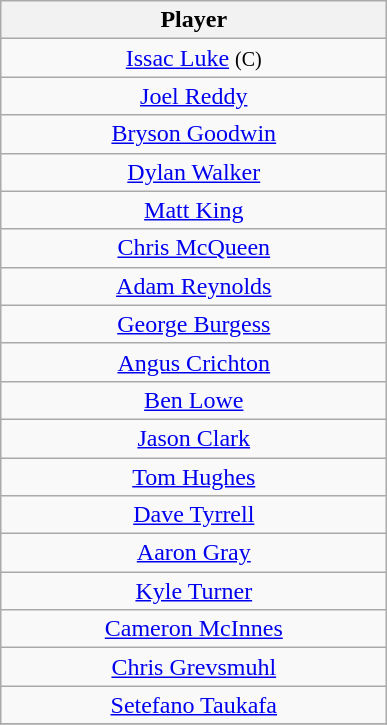<table class="wikitable" style="text-align: center;">
<tr>
<th style="width:250px;">Player</th>
</tr>
<tr>
<td><a href='#'>Issac Luke</a> <small>(C)</small></td>
</tr>
<tr>
<td><a href='#'>Joel Reddy</a></td>
</tr>
<tr>
<td><a href='#'>Bryson Goodwin</a></td>
</tr>
<tr>
<td><a href='#'>Dylan Walker</a></td>
</tr>
<tr>
<td><a href='#'>Matt King</a></td>
</tr>
<tr>
<td><a href='#'>Chris McQueen</a></td>
</tr>
<tr>
<td><a href='#'>Adam Reynolds</a></td>
</tr>
<tr>
<td><a href='#'>George Burgess</a></td>
</tr>
<tr>
<td><a href='#'>Angus Crichton</a></td>
</tr>
<tr>
<td><a href='#'>Ben Lowe</a></td>
</tr>
<tr>
<td><a href='#'>Jason Clark</a></td>
</tr>
<tr>
<td><a href='#'>Tom Hughes</a></td>
</tr>
<tr>
<td><a href='#'>Dave Tyrrell</a></td>
</tr>
<tr>
<td><a href='#'>Aaron Gray</a></td>
</tr>
<tr>
<td><a href='#'>Kyle Turner</a></td>
</tr>
<tr>
<td><a href='#'>Cameron McInnes</a></td>
</tr>
<tr>
<td><a href='#'>Chris Grevsmuhl</a></td>
</tr>
<tr>
<td><a href='#'>Setefano Taukafa</a></td>
</tr>
<tr>
</tr>
</table>
